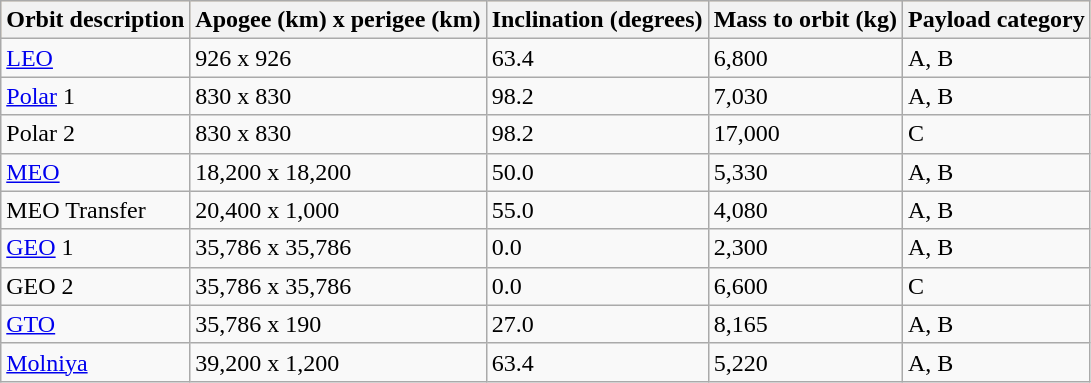<table class="wikitable sortable">
<tr style="background:#ffdead;">
<th>Orbit description</th>
<th>Apogee (km) x perigee (km)</th>
<th>Inclination (degrees)</th>
<th>Mass to orbit (kg)</th>
<th>Payload category</th>
</tr>
<tr>
<td><a href='#'>LEO</a></td>
<td>926 x 926</td>
<td>63.4</td>
<td>6,800</td>
<td>A, B</td>
</tr>
<tr>
<td><a href='#'>Polar</a> 1</td>
<td>830 x 830</td>
<td>98.2</td>
<td>7,030</td>
<td>A, B</td>
</tr>
<tr>
<td>Polar 2</td>
<td>830 x 830</td>
<td>98.2</td>
<td>17,000</td>
<td>C</td>
</tr>
<tr>
<td><a href='#'>MEO</a></td>
<td>18,200 x 18,200</td>
<td>50.0</td>
<td>5,330</td>
<td>A, B</td>
</tr>
<tr>
<td>MEO Transfer</td>
<td>20,400 x 1,000</td>
<td>55.0</td>
<td>4,080</td>
<td>A, B</td>
</tr>
<tr>
<td><a href='#'>GEO</a> 1</td>
<td>35,786 x 35,786</td>
<td>0.0</td>
<td>2,300</td>
<td>A, B</td>
</tr>
<tr>
<td>GEO 2</td>
<td>35,786 x 35,786</td>
<td>0.0</td>
<td>6,600</td>
<td>C</td>
</tr>
<tr>
<td><a href='#'>GTO</a></td>
<td>35,786 x 190</td>
<td>27.0</td>
<td>8,165</td>
<td>A, B</td>
</tr>
<tr>
<td><a href='#'>Molniya</a></td>
<td>39,200 x 1,200</td>
<td>63.4</td>
<td>5,220</td>
<td>A, B</td>
</tr>
</table>
